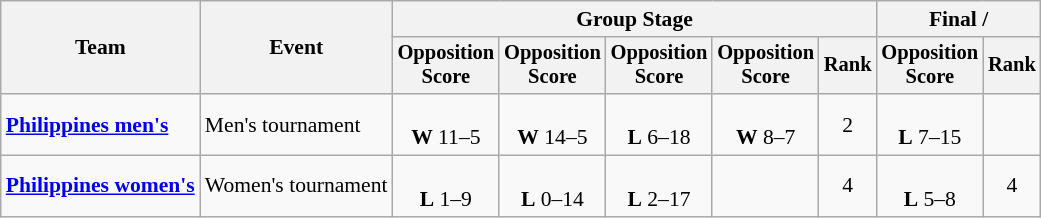<table class="wikitable" style="font-size:90%">
<tr>
<th rowspan=2>Team</th>
<th rowspan=2>Event</th>
<th colspan=5>Group Stage</th>
<th colspan=2>Final / </th>
</tr>
<tr style="font-size:95%">
<th>Opposition<br>Score</th>
<th>Opposition<br>Score</th>
<th>Opposition<br>Score</th>
<th>Opposition<br>Score</th>
<th>Rank</th>
<th>Opposition<br>Score</th>
<th>Rank</th>
</tr>
<tr align=center>
<td align=left><strong><a href='#'>Philippines men's</a></strong></td>
<td align=left>Men's tournament</td>
<td><br><strong>W</strong> 11–5</td>
<td><br><strong>W</strong> 14–5</td>
<td><br><strong>L</strong> 6–18</td>
<td><br><strong>W</strong> 8–7</td>
<td>2</td>
<td><br><strong>L</strong> 7–15</td>
<td></td>
</tr>
<tr align=center>
<td align=left><strong><a href='#'>Philippines women's</a></strong></td>
<td align=left>Women's tournament</td>
<td><br><strong>L</strong> 1–9</td>
<td><br><strong>L</strong> 0–14</td>
<td><br><strong>L</strong> 2–17</td>
<td></td>
<td>4</td>
<td><br><strong>L</strong> 5–8</td>
<td>4</td>
</tr>
</table>
